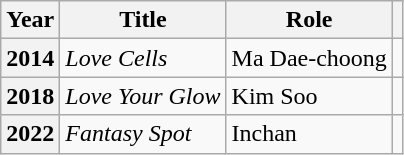<table class="wikitable plainrowheaders">
<tr>
<th scope="col">Year</th>
<th scope="col">Title</th>
<th scope="col">Role</th>
<th scope="col" class="unsortable"></th>
</tr>
<tr>
<th scope="row">2014</th>
<td><em>Love Cells</em></td>
<td>Ma Dae-choong</td>
<td></td>
</tr>
<tr>
<th scope="row">2018</th>
<td><em>Love Your Glow</em></td>
<td>Kim Soo</td>
<td></td>
</tr>
<tr>
<th scope="row">2022</th>
<td><em>Fantasy Spot</em></td>
<td>Inchan</td>
<td></td>
</tr>
</table>
